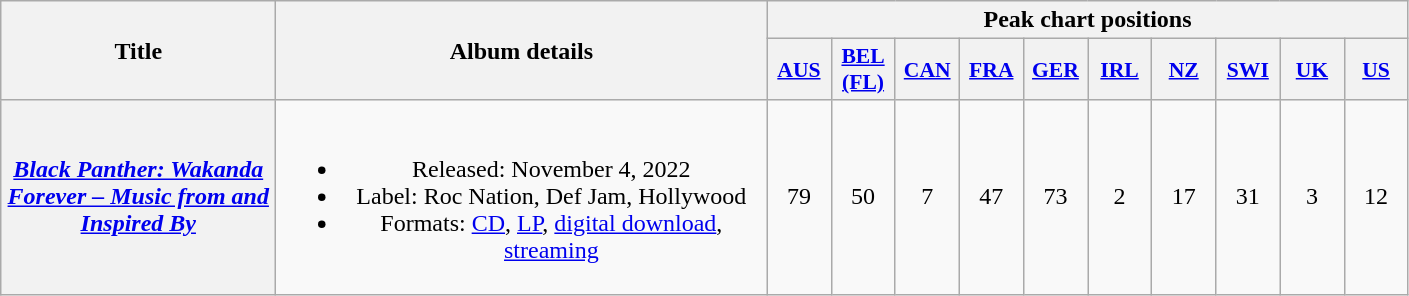<table class="wikitable plainrowheaders" style="text-align:center;">
<tr>
<th scope="col" rowspan="2" style="width:11em;">Title</th>
<th scope="col" rowspan="2" style="width:20em;">Album details</th>
<th scope="col" colspan="10">Peak chart positions</th>
</tr>
<tr>
<th scope="col" style="width:2.5em;font-size:90%;"><a href='#'>AUS</a><br></th>
<th scope="col" style="width:2.5em;font-size:90%;"><a href='#'>BEL<br>(FL)</a><br></th>
<th scope="col" style="width:2.5em;font-size:90%;"><a href='#'>CAN</a><br></th>
<th scope="col" style="width:2.5em;font-size:90%;"><a href='#'>FRA</a><br></th>
<th scope="col" style="width:2.5em;font-size:90%;"><a href='#'>GER</a><br></th>
<th scope="col" style="width:2.5em;font-size:90%;"><a href='#'>IRL</a><br></th>
<th scope="col" style="width:2.5em;font-size:90%;"><a href='#'>NZ</a><br></th>
<th scope="col" style="width:2.5em;font-size:90%;"><a href='#'>SWI</a><br></th>
<th scope="col" style="width:2.5em;font-size:90%;"><a href='#'>UK</a><br></th>
<th scope="col" style="width:2.5em;font-size:90%;"><a href='#'>US</a><br></th>
</tr>
<tr>
<th scope="row"><em><a href='#'>Black Panther: Wakanda Forever – Music from and Inspired By</a></em><br></th>
<td><br><ul><li>Released: November 4, 2022 </li><li>Label: Roc Nation, Def Jam, Hollywood</li><li>Formats: <a href='#'>CD</a>, <a href='#'>LP</a>, <a href='#'>digital download</a>, <a href='#'>streaming</a></li></ul></td>
<td>79</td>
<td>50</td>
<td>7</td>
<td>47</td>
<td>73</td>
<td>2</td>
<td>17</td>
<td>31</td>
<td>3</td>
<td>12</td>
</tr>
</table>
